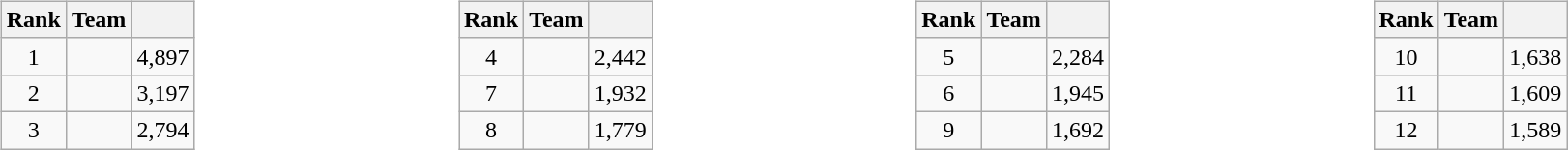<table width=100%>
<tr valign=top>
<td><br><table class="wikitable" style="text-align:center">
<tr>
<th>Rank</th>
<th>Team</th>
<th></th>
</tr>
<tr>
<td>1</td>
<td align=left></td>
<td>4,897</td>
</tr>
<tr>
<td>2</td>
<td align=left></td>
<td>3,197</td>
</tr>
<tr>
<td>3</td>
<td align=left></td>
<td>2,794</td>
</tr>
</table>
</td>
<td><br><table class="wikitable" style="text-align:center">
<tr>
<th>Rank</th>
<th>Team</th>
<th></th>
</tr>
<tr>
<td>4</td>
<td align=left></td>
<td>2,442</td>
</tr>
<tr>
<td>7</td>
<td align=left></td>
<td>1,932</td>
</tr>
<tr>
<td>8</td>
<td align=left></td>
<td>1,779</td>
</tr>
</table>
</td>
<td><br><table class="wikitable" style="text-align:center">
<tr>
<th>Rank</th>
<th>Team</th>
<th></th>
</tr>
<tr>
<td>5</td>
<td align=left></td>
<td>2,284</td>
</tr>
<tr>
<td>6</td>
<td align=left></td>
<td>1,945</td>
</tr>
<tr>
<td>9</td>
<td align=left></td>
<td>1,692</td>
</tr>
</table>
</td>
<td><br><table class="wikitable" style="text-align:center">
<tr>
<th>Rank</th>
<th>Team</th>
<th></th>
</tr>
<tr>
<td>10</td>
<td align=left></td>
<td>1,638</td>
</tr>
<tr>
<td>11</td>
<td align=left></td>
<td>1,609</td>
</tr>
<tr>
<td>12</td>
<td align=left></td>
<td>1,589</td>
</tr>
</table>
</td>
</tr>
</table>
